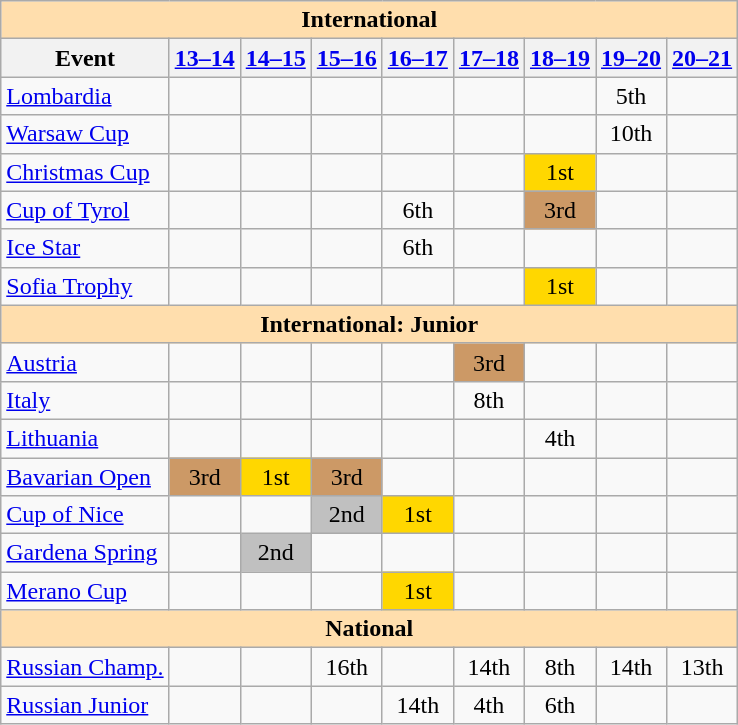<table class="wikitable" style="text-align:center">
<tr>
<th style="background-color: #ffdead; " colspan=9 align=center>International</th>
</tr>
<tr>
<th>Event</th>
<th><a href='#'>13–14</a></th>
<th><a href='#'>14–15</a></th>
<th><a href='#'>15–16</a></th>
<th><a href='#'>16–17</a></th>
<th><a href='#'>17–18</a></th>
<th><a href='#'>18–19</a></th>
<th><a href='#'>19–20</a></th>
<th><a href='#'>20–21</a></th>
</tr>
<tr>
<td align=left> <a href='#'>Lombardia</a></td>
<td></td>
<td></td>
<td></td>
<td></td>
<td></td>
<td></td>
<td>5th</td>
<td></td>
</tr>
<tr>
<td align=left> <a href='#'>Warsaw Cup</a></td>
<td></td>
<td></td>
<td></td>
<td></td>
<td></td>
<td></td>
<td>10th</td>
<td></td>
</tr>
<tr>
<td align=left><a href='#'>Christmas Cup</a></td>
<td></td>
<td></td>
<td></td>
<td></td>
<td></td>
<td bgcolor=gold>1st</td>
<td></td>
<td></td>
</tr>
<tr>
<td align=left><a href='#'>Cup of Tyrol</a></td>
<td></td>
<td></td>
<td></td>
<td>6th</td>
<td></td>
<td bgcolor=cc9966>3rd</td>
<td></td>
<td></td>
</tr>
<tr>
<td align=left><a href='#'>Ice Star</a></td>
<td></td>
<td></td>
<td></td>
<td>6th</td>
<td></td>
<td></td>
<td></td>
<td></td>
</tr>
<tr>
<td align=left><a href='#'>Sofia Trophy</a></td>
<td></td>
<td></td>
<td></td>
<td></td>
<td></td>
<td bgcolor=gold>1st</td>
<td></td>
<td></td>
</tr>
<tr>
<th style="background-color: #ffdead; " colspan=9 align=center>International: Junior</th>
</tr>
<tr>
<td align=left> <a href='#'>Austria</a></td>
<td></td>
<td></td>
<td></td>
<td></td>
<td bgcolor=cc9966>3rd</td>
<td></td>
<td></td>
<td></td>
</tr>
<tr>
<td align=left> <a href='#'>Italy</a></td>
<td></td>
<td></td>
<td></td>
<td></td>
<td>8th</td>
<td></td>
<td></td>
<td></td>
</tr>
<tr>
<td align=left> <a href='#'>Lithuania</a></td>
<td></td>
<td></td>
<td></td>
<td></td>
<td></td>
<td>4th</td>
<td></td>
<td></td>
</tr>
<tr>
<td align=left><a href='#'>Bavarian Open</a></td>
<td bgcolor=cc9966>3rd</td>
<td bgcolor=gold>1st</td>
<td bgcolor=cc9966>3rd</td>
<td></td>
<td></td>
<td></td>
<td></td>
<td></td>
</tr>
<tr>
<td align=left><a href='#'>Cup of Nice</a></td>
<td></td>
<td></td>
<td bgcolor=silver>2nd</td>
<td bgcolor=gold>1st</td>
<td></td>
<td></td>
<td></td>
<td></td>
</tr>
<tr>
<td align=left><a href='#'>Gardena Spring</a></td>
<td></td>
<td bgcolor=silver>2nd</td>
<td></td>
<td></td>
<td></td>
<td></td>
<td></td>
<td></td>
</tr>
<tr>
<td align=left><a href='#'>Merano Cup</a></td>
<td></td>
<td></td>
<td></td>
<td bgcolor=gold>1st</td>
<td></td>
<td></td>
<td></td>
<td></td>
</tr>
<tr>
<th style="background-color: #ffdead; " colspan=9 align=center>National</th>
</tr>
<tr>
<td align=left><a href='#'>Russian Champ.</a></td>
<td></td>
<td></td>
<td>16th</td>
<td></td>
<td>14th</td>
<td>8th</td>
<td>14th</td>
<td>13th</td>
</tr>
<tr>
<td align=left><a href='#'>Russian Junior</a></td>
<td></td>
<td></td>
<td></td>
<td>14th</td>
<td>4th</td>
<td>6th</td>
<td></td>
<td></td>
</tr>
</table>
